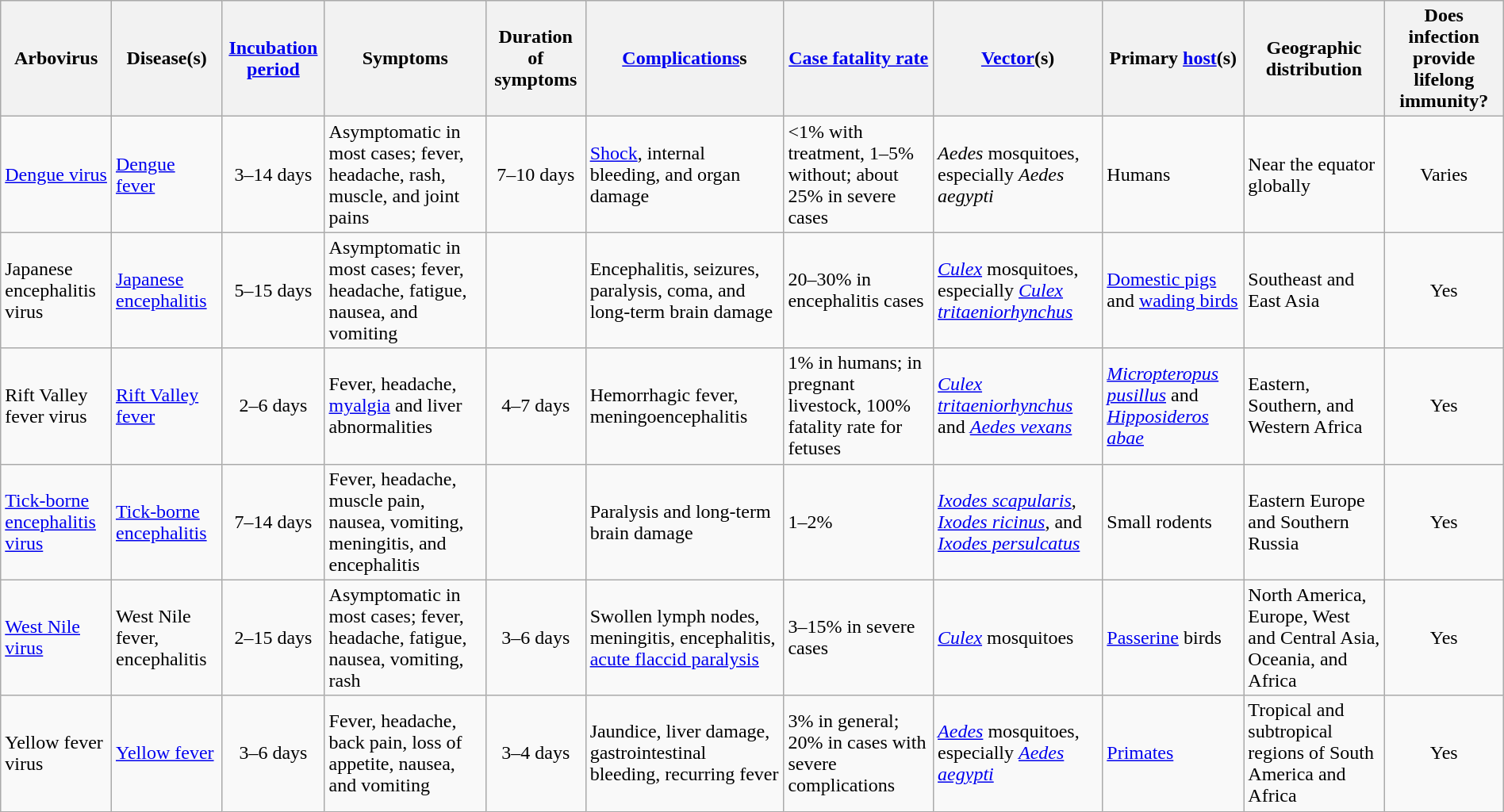<table class="wikitable" style="margin: 1em auto 1em auto;">
<tr>
<th>Arbovirus</th>
<th>Disease(s)</th>
<th><a href='#'>Incubation period</a></th>
<th>Symptoms</th>
<th>Duration of symptoms</th>
<th><a href='#'>Complications</a>s</th>
<th><a href='#'>Case fatality rate</a></th>
<th><a href='#'>Vector</a>(s)</th>
<th>Primary <a href='#'>host</a>(s)</th>
<th>Geographic distribution</th>
<th>Does infection provide lifelong immunity?</th>
</tr>
<tr>
<td><a href='#'>Dengue virus</a></td>
<td><a href='#'>Dengue fever</a></td>
<td align=center>3–14 days</td>
<td>Asymptomatic in most cases; fever, headache, rash, muscle, and joint pains</td>
<td align=center>7–10 days</td>
<td><a href='#'>Shock</a>, internal bleeding, and organ damage</td>
<td><1% with treatment, 1–5% without; about 25% in severe cases</td>
<td><em>Aedes</em> mosquitoes, especially <em>Aedes aegypti</em></td>
<td>Humans</td>
<td>Near the equator globally</td>
<td align=center>Varies</td>
</tr>
<tr>
<td>Japanese encephalitis virus</td>
<td><a href='#'>Japanese encephalitis</a></td>
<td align=center>5–15 days</td>
<td>Asymptomatic in most cases; fever, headache, fatigue, nausea, and vomiting</td>
<td align=center></td>
<td>Encephalitis, seizures, paralysis, coma, and long-term brain damage</td>
<td>20–30% in encephalitis cases</td>
<td><em><a href='#'>Culex</a></em> mosquitoes, especially <em><a href='#'>Culex tritaeniorhynchus</a></em></td>
<td><a href='#'>Domestic pigs</a> and <a href='#'>wading birds</a></td>
<td>Southeast and East Asia</td>
<td align=center>Yes</td>
</tr>
<tr>
<td>Rift Valley fever virus</td>
<td><a href='#'>Rift Valley fever</a></td>
<td align=center>2–6 days</td>
<td>Fever, headache, <a href='#'>myalgia</a> and liver abnormalities</td>
<td align=center>4–7 days</td>
<td>Hemorrhagic fever, meningoencephalitis</td>
<td>1% in humans; in pregnant livestock, 100% fatality rate for fetuses</td>
<td><em><a href='#'>Culex tritaeniorhynchus</a></em> and <em><a href='#'>Aedes vexans</a></em></td>
<td><em><a href='#'>Micropteropus pusillus</a></em> and <em><a href='#'>Hipposideros abae</a></em></td>
<td>Eastern, Southern, and Western Africa</td>
<td align=center>Yes</td>
</tr>
<tr>
<td><a href='#'>Tick-borne encephalitis virus</a></td>
<td><a href='#'>Tick-borne encephalitis</a></td>
<td align=center>7–14 days</td>
<td>Fever, headache, muscle pain, nausea, vomiting, meningitis, and encephalitis</td>
<td align=center></td>
<td>Paralysis and long-term brain damage</td>
<td>1–2%</td>
<td><em><a href='#'>Ixodes scapularis</a></em>, <em><a href='#'>Ixodes ricinus</a></em>, and <em><a href='#'>Ixodes persulcatus</a></em></td>
<td>Small rodents</td>
<td>Eastern Europe and Southern Russia</td>
<td align=center>Yes</td>
</tr>
<tr>
<td><a href='#'>West Nile virus</a></td>
<td>West Nile fever, encephalitis</td>
<td align=center>2–15 days</td>
<td>Asymptomatic in most cases; fever, headache, fatigue, nausea, vomiting, rash</td>
<td align=center>3–6 days</td>
<td>Swollen lymph nodes, meningitis, encephalitis, <a href='#'>acute flaccid paralysis</a></td>
<td>3–15% in severe cases</td>
<td><em><a href='#'>Culex</a></em> mosquitoes</td>
<td><a href='#'>Passerine</a> birds</td>
<td>North America, Europe, West and Central Asia, Oceania, and Africa</td>
<td align=center>Yes</td>
</tr>
<tr>
<td>Yellow fever virus</td>
<td><a href='#'>Yellow fever</a></td>
<td align=center>3–6 days</td>
<td>Fever, headache, back pain, loss of appetite, nausea, and vomiting</td>
<td align=center>3–4 days</td>
<td>Jaundice, liver damage, gastrointestinal bleeding, recurring fever</td>
<td>3% in general; 20% in cases with severe complications</td>
<td><em><a href='#'>Aedes</a></em> mosquitoes, especially <em><a href='#'>Aedes aegypti</a></em></td>
<td><a href='#'>Primates</a></td>
<td>Tropical and subtropical regions of South America and Africa</td>
<td align=center>Yes</td>
</tr>
</table>
